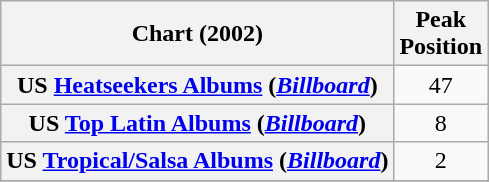<table class="wikitable plainrowheaders" style="text-align:center;">
<tr>
<th scope="col">Chart (2002)</th>
<th scope="col">Peak <br> Position</th>
</tr>
<tr>
<th scope="row">US <a href='#'>Heatseekers Albums</a> (<em><a href='#'>Billboard</a></em>)</th>
<td style="text-align:center;">47</td>
</tr>
<tr>
<th scope="row">US <a href='#'>Top Latin Albums</a> (<em><a href='#'>Billboard</a></em>)</th>
<td style="text-align:center;">8</td>
</tr>
<tr>
<th scope="row">US <a href='#'>Tropical/Salsa Albums</a> (<em><a href='#'>Billboard</a></em>)</th>
<td style="text-align:center;">2</td>
</tr>
<tr>
</tr>
</table>
